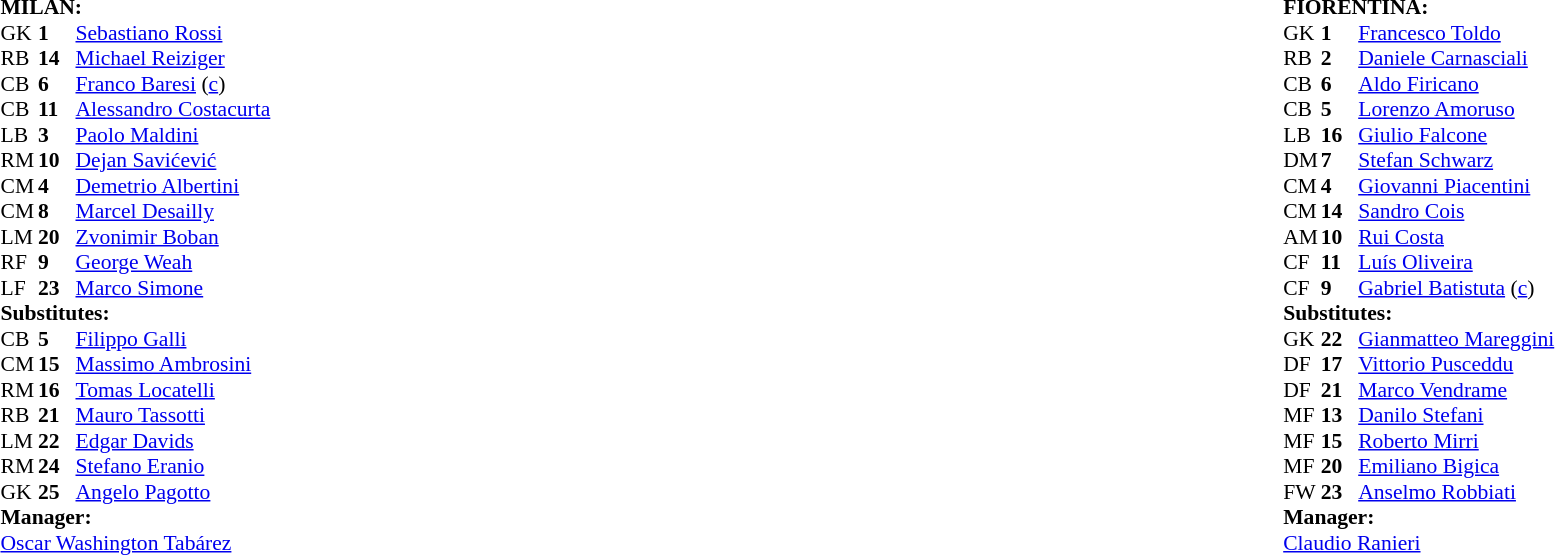<table width="100%">
<tr>
<td valign="top" width="50%"><br><table style="font-size:90%" cellspacing="0" cellpadding="0">
<tr>
<td colspan=4><strong>MILAN:</strong></td>
</tr>
<tr>
<th width=25></th>
<th width=25></th>
</tr>
<tr>
<td>GK</td>
<td><strong>1</strong></td>
<td> <a href='#'>Sebastiano Rossi</a></td>
</tr>
<tr>
<td>RB</td>
<td><strong>14</strong></td>
<td> <a href='#'>Michael Reiziger</a></td>
</tr>
<tr>
<td>CB</td>
<td><strong>6</strong></td>
<td> <a href='#'>Franco Baresi</a> (<a href='#'>c</a>)</td>
</tr>
<tr>
<td>CB</td>
<td><strong>11</strong></td>
<td> <a href='#'>Alessandro Costacurta</a></td>
</tr>
<tr>
<td>LB</td>
<td><strong>3</strong></td>
<td> <a href='#'>Paolo Maldini</a></td>
</tr>
<tr>
<td>RM</td>
<td><strong>10</strong></td>
<td> <a href='#'>Dejan Savićević</a></td>
<td></td>
<td></td>
</tr>
<tr>
<td>CM</td>
<td><strong>4</strong></td>
<td> <a href='#'>Demetrio Albertini</a></td>
<td></td>
<td></td>
</tr>
<tr>
<td>CM</td>
<td><strong>8</strong></td>
<td> <a href='#'>Marcel Desailly</a></td>
</tr>
<tr>
<td>LM</td>
<td><strong>20</strong></td>
<td> <a href='#'>Zvonimir Boban</a></td>
</tr>
<tr>
<td>RF</td>
<td><strong>9</strong></td>
<td> <a href='#'>George Weah</a></td>
</tr>
<tr>
<td>LF</td>
<td><strong>23</strong></td>
<td> <a href='#'>Marco Simone</a></td>
</tr>
<tr>
<td colspan=3><strong>Substitutes:</strong></td>
</tr>
<tr>
<td>CB</td>
<td><strong>5</strong></td>
<td> <a href='#'>Filippo Galli</a></td>
</tr>
<tr>
<td>CM</td>
<td><strong>15</strong></td>
<td> <a href='#'>Massimo Ambrosini</a></td>
</tr>
<tr>
<td>RM</td>
<td><strong>16</strong></td>
<td> <a href='#'>Tomas Locatelli</a></td>
</tr>
<tr>
<td>RB</td>
<td><strong>21</strong></td>
<td> <a href='#'>Mauro Tassotti</a></td>
</tr>
<tr>
<td>LM</td>
<td><strong>22</strong></td>
<td> <a href='#'>Edgar Davids</a></td>
<td></td>
<td></td>
</tr>
<tr>
<td>RM</td>
<td><strong>24</strong></td>
<td> <a href='#'>Stefano Eranio</a></td>
<td></td>
<td></td>
</tr>
<tr>
<td>GK</td>
<td><strong>25</strong></td>
<td> <a href='#'>Angelo Pagotto</a></td>
</tr>
<tr>
<td colspan=3><strong>Manager:</strong></td>
</tr>
<tr>
<td colspan=4> <a href='#'>Oscar Washington Tabárez</a></td>
</tr>
</table>
</td>
<td valign="top"></td>
<td valign="top" width="50%"><br><table style="font-size: 90%" cellspacing="0" cellpadding="0" align=center>
<tr>
<td colspan="4"><strong>FIORENTINA:</strong></td>
</tr>
<tr>
<th width=25></th>
<th width=25></th>
</tr>
<tr>
<td>GK</td>
<td><strong>1</strong></td>
<td> <a href='#'>Francesco Toldo</a></td>
</tr>
<tr>
<td>RB</td>
<td><strong>2</strong></td>
<td> <a href='#'>Daniele Carnasciali</a></td>
</tr>
<tr>
<td>CB</td>
<td><strong>6</strong></td>
<td> <a href='#'>Aldo Firicano</a></td>
</tr>
<tr>
<td>CB</td>
<td><strong>5</strong></td>
<td> <a href='#'>Lorenzo Amoruso</a></td>
</tr>
<tr>
<td>LB</td>
<td><strong>16</strong></td>
<td> <a href='#'>Giulio Falcone</a></td>
</tr>
<tr>
<td>DM</td>
<td><strong>7</strong></td>
<td> <a href='#'>Stefan Schwarz</a></td>
</tr>
<tr>
<td>CM</td>
<td><strong>4</strong></td>
<td> <a href='#'>Giovanni Piacentini</a></td>
</tr>
<tr>
<td>CM</td>
<td><strong>14</strong></td>
<td> <a href='#'>Sandro Cois</a></td>
<td></td>
<td></td>
</tr>
<tr>
<td>AM</td>
<td><strong>10</strong></td>
<td> <a href='#'>Rui Costa</a></td>
<td></td>
<td></td>
</tr>
<tr>
<td>CF</td>
<td><strong>11</strong></td>
<td> <a href='#'>Luís Oliveira</a></td>
<td></td>
<td></td>
</tr>
<tr>
<td>CF</td>
<td><strong>9</strong></td>
<td> <a href='#'>Gabriel Batistuta</a> (<a href='#'>c</a>)</td>
</tr>
<tr>
<td colspan=3><strong>Substitutes:</strong></td>
</tr>
<tr>
<td>GK</td>
<td><strong>22</strong></td>
<td> <a href='#'>Gianmatteo Mareggini</a></td>
</tr>
<tr>
<td>DF</td>
<td><strong>17</strong></td>
<td> <a href='#'>Vittorio Pusceddu</a></td>
<td></td>
<td></td>
</tr>
<tr>
<td>DF</td>
<td><strong>21</strong></td>
<td> <a href='#'>Marco Vendrame</a></td>
</tr>
<tr>
<td>MF</td>
<td><strong>13</strong></td>
<td> <a href='#'>Danilo Stefani</a></td>
</tr>
<tr>
<td>MF</td>
<td><strong>15</strong></td>
<td> <a href='#'>Roberto Mirri</a></td>
</tr>
<tr>
<td>MF</td>
<td><strong>20</strong></td>
<td> <a href='#'>Emiliano Bigica</a></td>
<td></td>
<td></td>
</tr>
<tr>
<td>FW</td>
<td><strong>23</strong></td>
<td> <a href='#'>Anselmo Robbiati</a></td>
<td></td>
<td></td>
</tr>
<tr>
<td colspan=3><strong>Manager:</strong></td>
</tr>
<tr>
<td colspan=4> <a href='#'>Claudio Ranieri</a></td>
</tr>
</table>
</td>
</tr>
</table>
